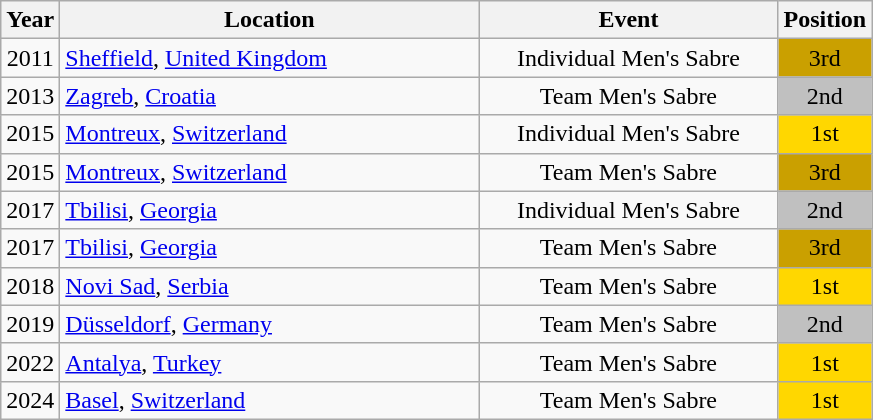<table class="wikitable" style="text-align:center;">
<tr>
<th>Year</th>
<th style="width:17em">Location</th>
<th style="width:12em">Event</th>
<th>Position</th>
</tr>
<tr>
<td>2011</td>
<td rowspan="1" align="left"> <a href='#'>Sheffield</a>, <a href='#'>United Kingdom</a></td>
<td>Individual Men's Sabre</td>
<td bgcolor="caramel">3rd</td>
</tr>
<tr>
<td>2013</td>
<td rowspan="1" align="left"> <a href='#'>Zagreb</a>, <a href='#'>Croatia</a></td>
<td>Team Men's Sabre</td>
<td bgcolor="silver">2nd</td>
</tr>
<tr>
<td>2015</td>
<td rowspan="1" align="left"> <a href='#'>Montreux</a>, <a href='#'>Switzerland</a></td>
<td>Individual Men's Sabre</td>
<td bgcolor="gold">1st</td>
</tr>
<tr>
<td>2015</td>
<td rowspan="1" align="left"> <a href='#'>Montreux</a>, <a href='#'>Switzerland</a></td>
<td>Team Men's Sabre</td>
<td bgcolor="caramel">3rd</td>
</tr>
<tr>
<td>2017</td>
<td rowspan="1" align="left"> <a href='#'>Tbilisi</a>, <a href='#'>Georgia</a></td>
<td>Individual Men's Sabre</td>
<td bgcolor="silver">2nd</td>
</tr>
<tr>
<td>2017</td>
<td rowspan="1" align="left"> <a href='#'>Tbilisi</a>, <a href='#'>Georgia</a></td>
<td>Team Men's Sabre</td>
<td bgcolor="caramel">3rd</td>
</tr>
<tr>
<td>2018</td>
<td rowspan="1" align="left"> <a href='#'>Novi Sad</a>, <a href='#'>Serbia</a></td>
<td>Team Men's Sabre</td>
<td bgcolor="gold">1st</td>
</tr>
<tr>
<td>2019</td>
<td rowspan="1" align="left"> <a href='#'>Düsseldorf</a>, <a href='#'>Germany</a></td>
<td>Team Men's Sabre</td>
<td bgcolor="silver">2nd</td>
</tr>
<tr>
<td>2022</td>
<td rowspan="1" align="left"> <a href='#'>Antalya</a>, <a href='#'>Turkey</a></td>
<td>Team Men's Sabre</td>
<td bgcolor="gold">1st</td>
</tr>
<tr>
<td>2024</td>
<td rowspan="1" align="left"> <a href='#'>Basel</a>, <a href='#'>Switzerland</a></td>
<td>Team Men's Sabre</td>
<td bgcolor="gold">1st</td>
</tr>
</table>
